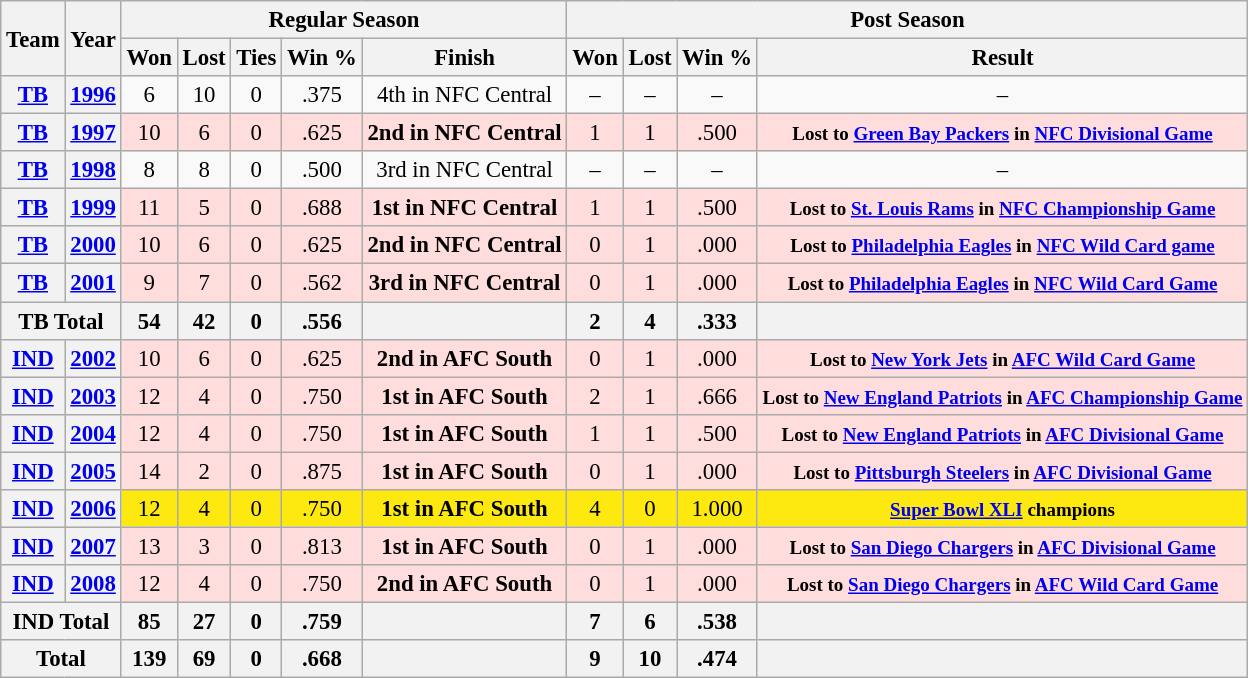<table class="wikitable" style="font-size: 95%; text-align:center;">
<tr>
<th rowspan="2">Team</th>
<th rowspan="2">Year</th>
<th colspan="5">Regular Season</th>
<th colspan="4">Post Season</th>
</tr>
<tr>
<th>Won</th>
<th>Lost</th>
<th>Ties</th>
<th>Win %</th>
<th>Finish</th>
<th>Won</th>
<th>Lost</th>
<th>Win %</th>
<th>Result</th>
</tr>
<tr>
<th><a href='#'>TB</a></th>
<th><a href='#'>1996</a></th>
<td>6</td>
<td>10</td>
<td>0</td>
<td>.375</td>
<td>4th in NFC Central</td>
<td>–</td>
<td>–</td>
<td>–</td>
<td>–</td>
</tr>
<tr ! style="background:#fdd;">
<th><a href='#'>TB</a></th>
<th><a href='#'>1997</a></th>
<td>10</td>
<td>6</td>
<td>0</td>
<td>.625</td>
<td><strong>2nd in NFC Central</strong></td>
<td>1</td>
<td>1</td>
<td>.500</td>
<td><small><strong>Lost to <a href='#'>Green Bay Packers</a> in <a href='#'>NFC Divisional Game</a></strong></small></td>
</tr>
<tr>
<th><a href='#'>TB</a></th>
<th><a href='#'>1998</a></th>
<td>8</td>
<td>8</td>
<td>0</td>
<td>.500</td>
<td>3rd in NFC Central</td>
<td>–</td>
<td>–</td>
<td>–</td>
<td>–</td>
</tr>
<tr ! style="background:#fdd;">
<th><a href='#'>TB</a></th>
<th><a href='#'>1999</a></th>
<td>11</td>
<td>5</td>
<td>0</td>
<td>.688</td>
<td><strong>1st in NFC Central</strong></td>
<td>1</td>
<td>1</td>
<td>.500</td>
<td><small><strong>Lost to <a href='#'>St. Louis Rams</a> in <a href='#'>NFC Championship Game</a></strong></small></td>
</tr>
<tr ! style="background:#fdd;">
<th><a href='#'>TB</a></th>
<th><a href='#'>2000</a></th>
<td>10</td>
<td>6</td>
<td>0</td>
<td>.625</td>
<td><strong>2nd in NFC Central</strong></td>
<td>0</td>
<td>1</td>
<td>.000</td>
<td><small><strong>Lost to <a href='#'>Philadelphia Eagles</a> in <a href='#'>NFC Wild Card game</a></strong></small></td>
</tr>
<tr ! style="background:#fdd;">
<th><a href='#'>TB</a></th>
<th><a href='#'>2001</a></th>
<td>9</td>
<td>7</td>
<td>0</td>
<td>.562</td>
<td><strong>3rd in NFC Central</strong></td>
<td>0</td>
<td>1</td>
<td>.000</td>
<td><small><strong>Lost to <a href='#'>Philadelphia Eagles</a> in <a href='#'>NFC Wild Card Game</a></strong></small></td>
</tr>
<tr>
<th colspan="2">TB Total</th>
<th>54</th>
<th>42</th>
<th>0</th>
<th>.556</th>
<th></th>
<th>2</th>
<th>4</th>
<th>.333</th>
<th></th>
</tr>
<tr ! style="background:#fdd;">
<th><a href='#'>IND</a></th>
<th><a href='#'>2002</a></th>
<td>10</td>
<td>6</td>
<td>0</td>
<td>.625</td>
<td><strong>2nd in AFC South</strong></td>
<td>0</td>
<td>1</td>
<td>.000</td>
<td><small><strong>Lost to <a href='#'>New York Jets</a> in <a href='#'>AFC Wild Card Game</a></strong></small></td>
</tr>
<tr ! style="background:#fdd;">
<th><a href='#'>IND</a></th>
<th><a href='#'>2003</a></th>
<td>12</td>
<td>4</td>
<td>0</td>
<td>.750</td>
<td><strong>1st in AFC South</strong></td>
<td>2</td>
<td>1</td>
<td>.666</td>
<td><small><strong>Lost to <a href='#'>New England Patriots</a> in <a href='#'>AFC Championship Game</a></strong></small></td>
</tr>
<tr ! style="background:#fdd;">
<th><a href='#'>IND</a></th>
<th><a href='#'>2004</a></th>
<td>12</td>
<td>4</td>
<td>0</td>
<td>.750</td>
<td><strong>1st in AFC South</strong></td>
<td>1</td>
<td>1</td>
<td>.500</td>
<td><small><strong>Lost to <a href='#'>New England Patriots</a> in <a href='#'>AFC Divisional Game</a></strong></small></td>
</tr>
<tr ! style="background:#fdd;">
<th><a href='#'>IND</a></th>
<th><a href='#'>2005</a></th>
<td>14</td>
<td>2</td>
<td>0</td>
<td>.875</td>
<td><strong>1st in AFC South</strong></td>
<td>0</td>
<td>1</td>
<td>.000</td>
<td><small><strong>Lost to <a href='#'>Pittsburgh Steelers</a> in <a href='#'>AFC Divisional Game</a></strong></small></td>
</tr>
<tr ! style="background:#FDE910;">
<th><a href='#'>IND</a></th>
<th><a href='#'>2006</a></th>
<td>12</td>
<td>4</td>
<td>0</td>
<td>.750</td>
<td><strong>1st in AFC South</strong></td>
<td>4</td>
<td>0</td>
<td>1.000</td>
<td><small><strong><a href='#'>Super Bowl XLI</a> champions</strong></small></td>
</tr>
<tr ! style="background:#fdd;">
<th><a href='#'>IND</a></th>
<th><a href='#'>2007</a></th>
<td>13</td>
<td>3</td>
<td>0</td>
<td>.813</td>
<td><strong>1st in AFC South</strong></td>
<td>0</td>
<td>1</td>
<td>.000</td>
<td><small><strong>Lost to <a href='#'>San Diego Chargers</a> in <a href='#'>AFC Divisional Game</a></strong></small></td>
</tr>
<tr ! style="background:#fdd;">
<th><a href='#'>IND</a></th>
<th><a href='#'>2008</a></th>
<td>12</td>
<td>4</td>
<td>0</td>
<td>.750</td>
<td><strong>2nd in AFC South</strong></td>
<td>0</td>
<td>1</td>
<td>.000</td>
<td><small><strong>Lost to <a href='#'>San Diego Chargers</a> in <a href='#'>AFC Wild Card Game</a></strong></small></td>
</tr>
<tr>
<th colspan="2">IND Total</th>
<th>85</th>
<th>27</th>
<th>0</th>
<th>.759</th>
<th></th>
<th>7</th>
<th>6</th>
<th>.538</th>
<th></th>
</tr>
<tr>
<th colspan="2">Total</th>
<th>139</th>
<th>69</th>
<th>0</th>
<th>.668</th>
<th></th>
<th>9</th>
<th>10</th>
<th>.474</th>
<th></th>
</tr>
</table>
